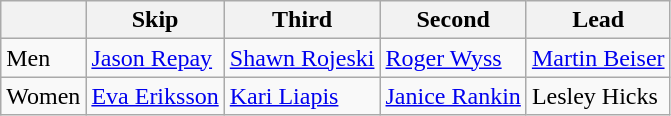<table class="wikitable">
<tr>
<th></th>
<th>Skip</th>
<th>Third</th>
<th>Second</th>
<th>Lead</th>
</tr>
<tr>
<td>Men</td>
<td> <a href='#'>Jason Repay</a></td>
<td> <a href='#'>Shawn Rojeski</a></td>
<td> <a href='#'>Roger Wyss</a></td>
<td> <a href='#'>Martin Beiser</a></td>
</tr>
<tr>
<td>Women</td>
<td> <a href='#'>Eva Eriksson</a></td>
<td> <a href='#'>Kari Liapis</a></td>
<td> <a href='#'>Janice Rankin</a></td>
<td> Lesley Hicks</td>
</tr>
</table>
